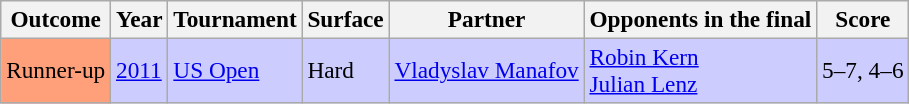<table class="sortable wikitable" style="font-size:97%;">
<tr>
<th>Outcome</th>
<th>Year</th>
<th>Tournament</th>
<th>Surface</th>
<th>Partner</th>
<th>Opponents in the final</th>
<th>Score</th>
</tr>
<tr bgcolor="#CCCCFF">
<td bgcolor="#FFA07A">Runner-up</td>
<td><a href='#'>2011</a></td>
<td><a href='#'>US Open</a></td>
<td>Hard</td>
<td> <a href='#'>Vladyslav Manafov</a></td>
<td> <a href='#'>Robin Kern</a> <br>  <a href='#'>Julian Lenz</a></td>
<td>5–7, 4–6</td>
</tr>
</table>
